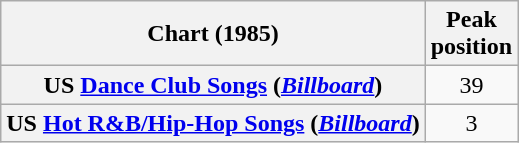<table class="wikitable plainrowheaders" style="text-align:center">
<tr>
<th scope="col">Chart (1985)</th>
<th scope="col">Peak<br>position</th>
</tr>
<tr>
<th scope="row">US <a href='#'>Dance Club Songs</a> (<em><a href='#'>Billboard</a></em>)</th>
<td>39</td>
</tr>
<tr>
<th scope="row">US <a href='#'>Hot R&B/Hip-Hop Songs</a> (<em><a href='#'>Billboard</a></em>)</th>
<td>3</td>
</tr>
</table>
